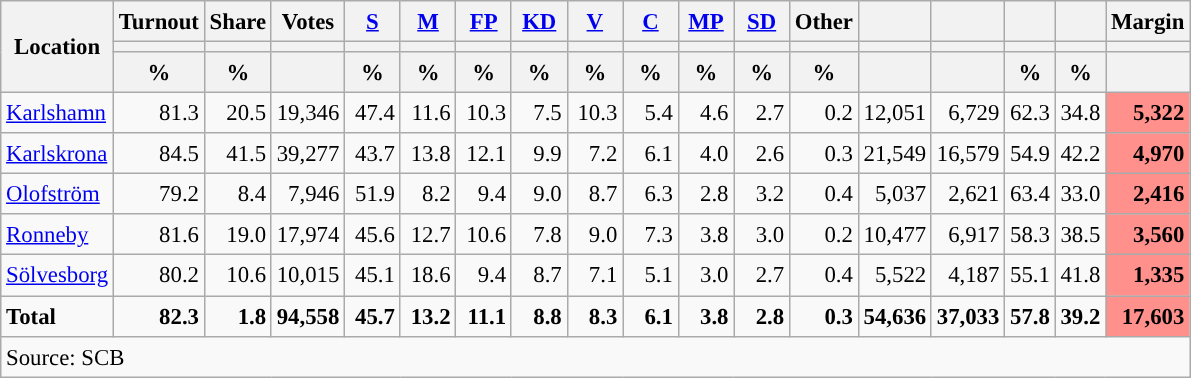<table class="wikitable sortable" style="text-align:right; font-size:95%; line-height:20px;">
<tr>
<th rowspan="3">Location</th>
<th>Turnout</th>
<th>Share</th>
<th>Votes</th>
<th width="30px" class="unsortable"><a href='#'>S</a></th>
<th width="30px" class="unsortable"><a href='#'>M</a></th>
<th width="30px" class="unsortable"><a href='#'>FP</a></th>
<th width="30px" class="unsortable"><a href='#'>KD</a></th>
<th width="30px" class="unsortable"><a href='#'>V</a></th>
<th width="30px" class="unsortable"><a href='#'>C</a></th>
<th width="30px" class="unsortable"><a href='#'>MP</a></th>
<th width="30px" class="unsortable"><a href='#'>SD</a></th>
<th width="30px" class="unsortable">Other</th>
<th></th>
<th></th>
<th></th>
<th></th>
<th>Margin</th>
</tr>
<tr>
<th></th>
<th></th>
<th></th>
<th style="background:"></th>
<th style="background:"></th>
<th style="background:"></th>
<th style="background:"></th>
<th style="background:"></th>
<th style="background:"></th>
<th style="background:"></th>
<th style="background:"></th>
<th style="background:"></th>
<th style="background:"></th>
<th style="background:"></th>
<th style="background:"></th>
<th style="background:"></th>
<th></th>
</tr>
<tr>
<th data-sort-type="number">%</th>
<th data-sort-type="number">%</th>
<th></th>
<th data-sort-type="number">%</th>
<th data-sort-type="number">%</th>
<th data-sort-type="number">%</th>
<th data-sort-type="number">%</th>
<th data-sort-type="number">%</th>
<th data-sort-type="number">%</th>
<th data-sort-type="number">%</th>
<th data-sort-type="number">%</th>
<th data-sort-type="number">%</th>
<th data-sort-type="number"></th>
<th data-sort-type="number"></th>
<th data-sort-type="number">%</th>
<th data-sort-type="number">%</th>
<th data-sort-type="number"></th>
</tr>
<tr>
<td align=left><a href='#'>Karlshamn</a></td>
<td>81.3</td>
<td>20.5</td>
<td>19,346</td>
<td>47.4</td>
<td>11.6</td>
<td>10.3</td>
<td>7.5</td>
<td>10.3</td>
<td>5.4</td>
<td>4.6</td>
<td>2.7</td>
<td>0.2</td>
<td>12,051</td>
<td>6,729</td>
<td>62.3</td>
<td>34.8</td>
<td bgcolor=#ff908c><strong>5,322</strong></td>
</tr>
<tr>
<td align=left><a href='#'>Karlskrona</a></td>
<td>84.5</td>
<td>41.5</td>
<td>39,277</td>
<td>43.7</td>
<td>13.8</td>
<td>12.1</td>
<td>9.9</td>
<td>7.2</td>
<td>6.1</td>
<td>4.0</td>
<td>2.6</td>
<td>0.3</td>
<td>21,549</td>
<td>16,579</td>
<td>54.9</td>
<td>42.2</td>
<td bgcolor=#ff908c><strong>4,970</strong></td>
</tr>
<tr>
<td align=left><a href='#'>Olofström</a></td>
<td>79.2</td>
<td>8.4</td>
<td>7,946</td>
<td>51.9</td>
<td>8.2</td>
<td>9.4</td>
<td>9.0</td>
<td>8.7</td>
<td>6.3</td>
<td>2.8</td>
<td>3.2</td>
<td>0.4</td>
<td>5,037</td>
<td>2,621</td>
<td>63.4</td>
<td>33.0</td>
<td bgcolor=#ff908c><strong>2,416</strong></td>
</tr>
<tr>
<td align=left><a href='#'>Ronneby</a></td>
<td>81.6</td>
<td>19.0</td>
<td>17,974</td>
<td>45.6</td>
<td>12.7</td>
<td>10.6</td>
<td>7.8</td>
<td>9.0</td>
<td>7.3</td>
<td>3.8</td>
<td>3.0</td>
<td>0.2</td>
<td>10,477</td>
<td>6,917</td>
<td>58.3</td>
<td>38.5</td>
<td bgcolor=#ff908c><strong>3,560</strong></td>
</tr>
<tr>
<td align=left><a href='#'>Sölvesborg</a></td>
<td>80.2</td>
<td>10.6</td>
<td>10,015</td>
<td>45.1</td>
<td>18.6</td>
<td>9.4</td>
<td>8.7</td>
<td>7.1</td>
<td>5.1</td>
<td>3.0</td>
<td>2.7</td>
<td>0.4</td>
<td>5,522</td>
<td>4,187</td>
<td>55.1</td>
<td>41.8</td>
<td bgcolor=#ff908c><strong>1,335</strong></td>
</tr>
<tr>
<td align=left><strong>Total</strong></td>
<td><strong>82.3</strong></td>
<td><strong>1.8</strong></td>
<td><strong>94,558</strong></td>
<td><strong>45.7</strong></td>
<td><strong>13.2</strong></td>
<td><strong>11.1</strong></td>
<td><strong>8.8</strong></td>
<td><strong>8.3</strong></td>
<td><strong>6.1</strong></td>
<td><strong>3.8</strong></td>
<td><strong>2.8</strong></td>
<td><strong>0.3</strong></td>
<td><strong>54,636</strong></td>
<td><strong>37,033</strong></td>
<td><strong>57.8</strong></td>
<td><strong>39.2</strong></td>
<td bgcolor=#ff908c><strong>17,603</strong></td>
</tr>
<tr>
<td align=left colspan=18>Source: SCB</td>
</tr>
</table>
